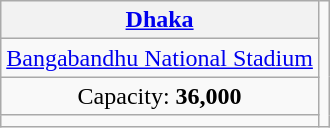<table class="wikitable" style="text-align:center">
<tr>
<th><a href='#'>Dhaka</a></th>
<td rowspan="4"></td>
</tr>
<tr>
<td><a href='#'>Bangabandhu National Stadium</a></td>
</tr>
<tr>
<td>Capacity: <strong>36,000</strong></td>
</tr>
<tr>
<td></td>
</tr>
</table>
